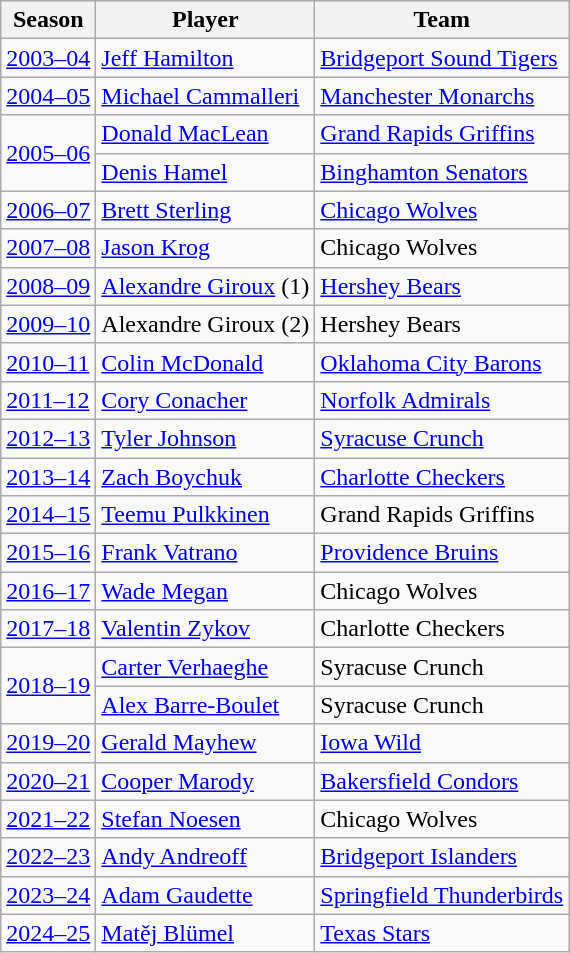<table class="wikitable sortable">
<tr>
<th>Season</th>
<th>Player</th>
<th>Team</th>
</tr>
<tr>
<td><a href='#'>2003–04</a></td>
<td><a href='#'>Jeff Hamilton</a></td>
<td><a href='#'>Bridgeport Sound Tigers</a></td>
</tr>
<tr>
<td><a href='#'>2004–05</a></td>
<td><a href='#'>Michael Cammalleri</a></td>
<td><a href='#'>Manchester Monarchs</a></td>
</tr>
<tr>
<td rowspan=2><a href='#'>2005–06</a></td>
<td><a href='#'>Donald MacLean</a></td>
<td><a href='#'>Grand Rapids Griffins</a></td>
</tr>
<tr>
<td><a href='#'>Denis Hamel</a></td>
<td><a href='#'>Binghamton Senators</a></td>
</tr>
<tr>
<td><a href='#'>2006–07</a></td>
<td><a href='#'>Brett Sterling</a></td>
<td><a href='#'>Chicago Wolves</a></td>
</tr>
<tr>
<td><a href='#'>2007–08</a></td>
<td><a href='#'>Jason Krog</a></td>
<td>Chicago Wolves</td>
</tr>
<tr>
<td><a href='#'>2008–09</a></td>
<td><a href='#'>Alexandre Giroux</a> (1)</td>
<td><a href='#'>Hershey Bears</a></td>
</tr>
<tr>
<td><a href='#'>2009–10</a></td>
<td>Alexandre Giroux (2)</td>
<td>Hershey Bears</td>
</tr>
<tr>
<td><a href='#'>2010–11</a></td>
<td><a href='#'>Colin McDonald</a></td>
<td><a href='#'>Oklahoma City Barons</a></td>
</tr>
<tr>
<td><a href='#'>2011–12</a></td>
<td><a href='#'>Cory Conacher</a></td>
<td><a href='#'>Norfolk Admirals</a></td>
</tr>
<tr>
<td><a href='#'>2012–13</a></td>
<td><a href='#'>Tyler Johnson</a></td>
<td><a href='#'>Syracuse Crunch</a></td>
</tr>
<tr>
<td><a href='#'>2013–14</a></td>
<td><a href='#'>Zach Boychuk</a></td>
<td><a href='#'>Charlotte Checkers</a></td>
</tr>
<tr>
<td><a href='#'>2014–15</a></td>
<td><a href='#'>Teemu Pulkkinen</a></td>
<td>Grand Rapids Griffins</td>
</tr>
<tr>
<td><a href='#'>2015–16</a></td>
<td><a href='#'>Frank Vatrano</a></td>
<td><a href='#'>Providence Bruins</a></td>
</tr>
<tr>
<td><a href='#'>2016–17</a></td>
<td><a href='#'>Wade Megan</a></td>
<td>Chicago Wolves</td>
</tr>
<tr>
<td><a href='#'>2017–18</a></td>
<td><a href='#'>Valentin Zykov</a></td>
<td>Charlotte Checkers</td>
</tr>
<tr>
<td rowspan=2><a href='#'>2018–19</a></td>
<td><a href='#'>Carter Verhaeghe</a></td>
<td>Syracuse Crunch</td>
</tr>
<tr>
<td><a href='#'>Alex Barre-Boulet</a></td>
<td>Syracuse Crunch</td>
</tr>
<tr>
<td><a href='#'>2019–20</a></td>
<td><a href='#'>Gerald Mayhew</a></td>
<td><a href='#'>Iowa Wild</a></td>
</tr>
<tr>
<td><a href='#'>2020–21</a></td>
<td><a href='#'>Cooper Marody</a></td>
<td><a href='#'>Bakersfield Condors</a></td>
</tr>
<tr>
<td><a href='#'>2021–22</a></td>
<td><a href='#'>Stefan Noesen</a></td>
<td>Chicago Wolves</td>
</tr>
<tr>
<td><a href='#'>2022–23</a></td>
<td><a href='#'>Andy Andreoff</a></td>
<td><a href='#'>Bridgeport Islanders</a></td>
</tr>
<tr>
<td><a href='#'>2023–24</a></td>
<td><a href='#'>Adam Gaudette</a></td>
<td><a href='#'>Springfield Thunderbirds</a></td>
</tr>
<tr>
<td><a href='#'>2024–25</a></td>
<td><a href='#'>Matěj Blümel</a></td>
<td><a href='#'>Texas Stars</a></td>
</tr>
</table>
